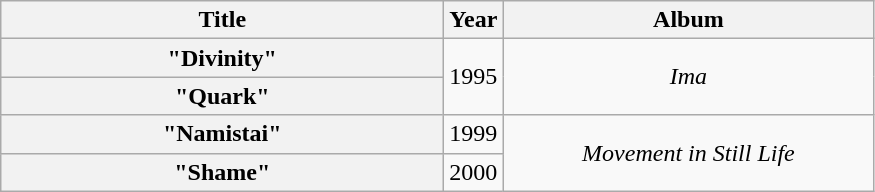<table class="wikitable plainrowheaders" style="text-align:center;">
<tr>
<th scope="col" style="width:18em;">Title</th>
<th scope="col">Year</th>
<th scope="col" style="width:15em;">Album</th>
</tr>
<tr>
<th scope="row">"Divinity"</th>
<td rowspan="2">1995</td>
<td rowspan="2"><em>Ima</em></td>
</tr>
<tr>
<th scope="row">"Quark"</th>
</tr>
<tr>
<th scope="row">"Namistai"<br></th>
<td>1999</td>
<td rowspan="2"><em>Movement in Still Life</em></td>
</tr>
<tr>
<th scope="row">"Shame"</th>
<td>2000</td>
</tr>
</table>
